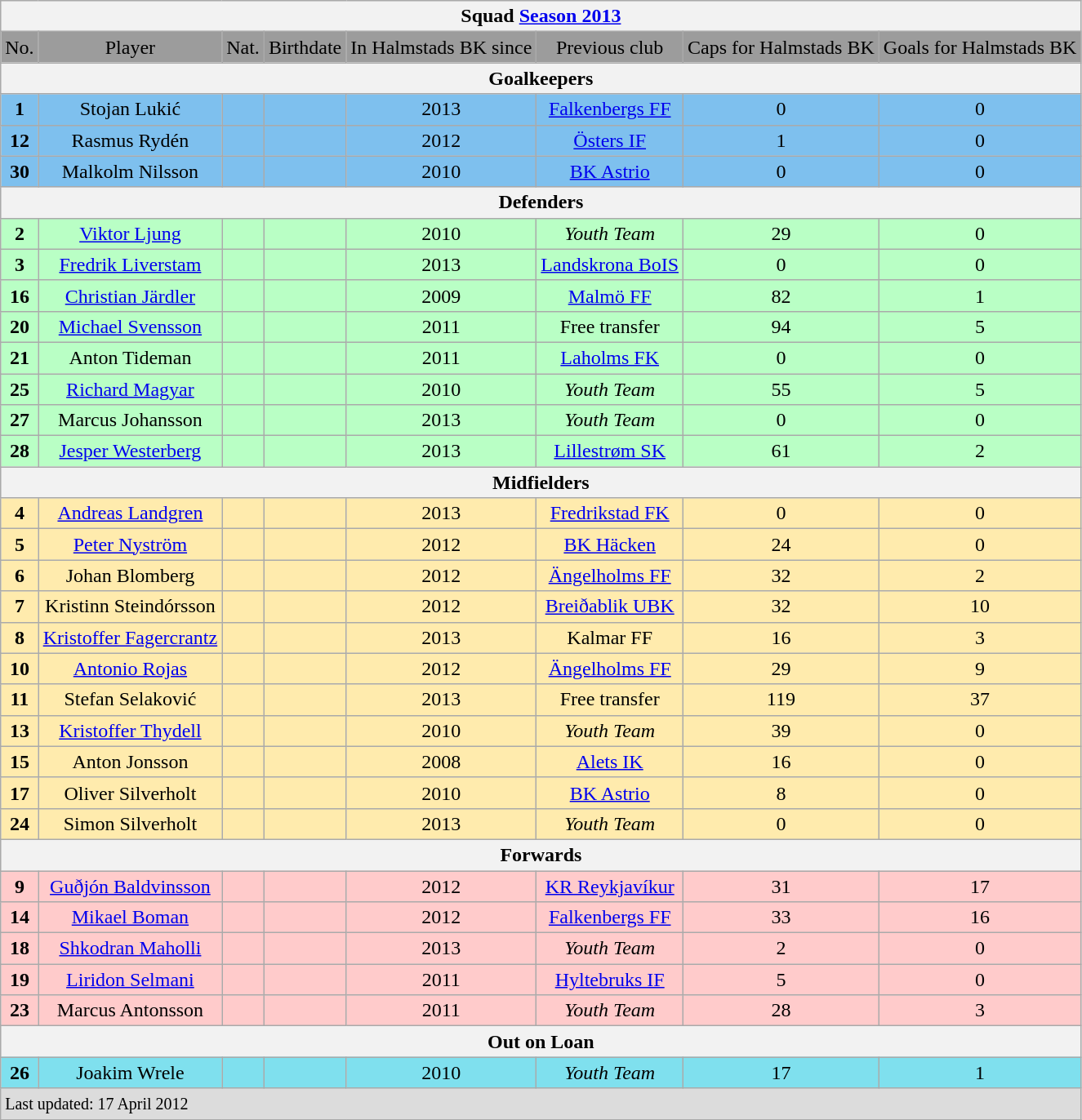<table class="wikitable">
<tr align=center style="background:#DCDCDC">
<th colspan=8>Squad <a href='#'>Season 2013</a></th>
</tr>
<tr align=center style="background:#9C9C9C">
<td>No.</td>
<td>Player</td>
<td>Nat.</td>
<td>Birthdate</td>
<td>In Halmstads BK since</td>
<td>Previous club</td>
<td>Caps for Halmstads BK</td>
<td>Goals for Halmstads BK</td>
</tr>
<tr align=center style="background:#DCDCDC">
<th colspan=8>Goalkeepers</th>
</tr>
<tr align=center style="background:#7EC0EE">
<td><strong>1</strong></td>
<td>Stojan Lukić</td>
<td></td>
<td></td>
<td>2013</td>
<td><a href='#'>Falkenbergs FF</a></td>
<td>0</td>
<td>0</td>
</tr>
<tr align=center style="background:#7EC0EE">
<td><strong>12</strong></td>
<td>Rasmus Rydén</td>
<td></td>
<td></td>
<td>2012</td>
<td><a href='#'>Östers IF</a></td>
<td>1</td>
<td>0</td>
</tr>
<tr align=center style="background:#7EC0EE">
<td><strong>30</strong></td>
<td>Malkolm Nilsson</td>
<td></td>
<td></td>
<td>2010</td>
<td><a href='#'>BK Astrio</a></td>
<td>0</td>
<td>0</td>
</tr>
<tr align=center style="background:#DCDCDC">
<th colspan=8>Defenders</th>
</tr>
<tr align=center style="background:#B9FFC5">
<td><strong>2</strong></td>
<td><a href='#'>Viktor Ljung</a></td>
<td></td>
<td></td>
<td>2010</td>
<td><em>Youth Team</em></td>
<td>29</td>
<td>0</td>
</tr>
<tr align=center style="background:#B9FFC5">
<td><strong>3</strong></td>
<td><a href='#'>Fredrik Liverstam</a></td>
<td></td>
<td></td>
<td>2013</td>
<td><a href='#'>Landskrona BoIS</a></td>
<td>0</td>
<td>0</td>
</tr>
<tr align=center style="background:#B9FFC5">
<td><strong>16</strong></td>
<td><a href='#'>Christian Järdler</a></td>
<td></td>
<td></td>
<td>2009</td>
<td><a href='#'>Malmö FF</a></td>
<td>82</td>
<td>1</td>
</tr>
<tr align=center style="background:#B9FFC5">
<td><strong>20</strong></td>
<td><a href='#'>Michael Svensson</a></td>
<td></td>
<td></td>
<td>2011</td>
<td>Free transfer</td>
<td>94</td>
<td>5</td>
</tr>
<tr align=center style="background:#B9FFC5">
<td><strong>21</strong></td>
<td>Anton Tideman</td>
<td></td>
<td></td>
<td>2011</td>
<td><a href='#'>Laholms FK</a></td>
<td>0</td>
<td>0</td>
</tr>
<tr align=center style="background:#B9FFC5">
<td><strong>25</strong></td>
<td><a href='#'>Richard Magyar</a></td>
<td></td>
<td></td>
<td>2010</td>
<td><em>Youth Team</em></td>
<td>55</td>
<td>5</td>
</tr>
<tr align=center style="background:#B9FFC5">
<td><strong>27</strong></td>
<td>Marcus Johansson</td>
<td></td>
<td></td>
<td>2013</td>
<td><em>Youth Team</em></td>
<td>0</td>
<td>0</td>
</tr>
<tr align=center style="background:#B9FFC5">
<td><strong>28</strong></td>
<td><a href='#'>Jesper Westerberg</a></td>
<td></td>
<td></td>
<td>2013</td>
<td><a href='#'>Lillestrøm SK</a></td>
<td>61</td>
<td>2</td>
</tr>
<tr align=center style="background:#DCDCDC">
<th colspan=8>Midfielders</th>
</tr>
<tr align=center style="background:#FFEBAD">
<td><strong>4</strong></td>
<td><a href='#'>Andreas Landgren</a></td>
<td></td>
<td></td>
<td>2013</td>
<td><a href='#'>Fredrikstad FK</a></td>
<td>0</td>
<td>0</td>
</tr>
<tr align=center style="background:#FFEBAD">
<td><strong>5</strong></td>
<td><a href='#'>Peter Nyström</a></td>
<td></td>
<td></td>
<td>2012</td>
<td><a href='#'>BK Häcken</a></td>
<td>24</td>
<td>0</td>
</tr>
<tr align=center style="background:#FFEBAD">
<td><strong>6</strong></td>
<td>Johan Blomberg</td>
<td></td>
<td></td>
<td>2012</td>
<td><a href='#'>Ängelholms FF</a></td>
<td>32</td>
<td>2</td>
</tr>
<tr align=center style="background:#FFEBAD">
<td><strong>7</strong></td>
<td>Kristinn Steindórsson</td>
<td></td>
<td></td>
<td>2012</td>
<td><a href='#'>Breiðablik UBK</a></td>
<td>32</td>
<td>10</td>
</tr>
<tr align=center style="background:#FFEBAD">
<td><strong>8</strong></td>
<td><a href='#'>Kristoffer Fagercrantz</a></td>
<td></td>
<td></td>
<td>2013</td>
<td>Kalmar FF</td>
<td>16</td>
<td>3</td>
</tr>
<tr align=center style="background:#FFEBAD">
<td><strong>10</strong></td>
<td><a href='#'>Antonio Rojas</a></td>
<td></td>
<td></td>
<td>2012</td>
<td><a href='#'>Ängelholms FF</a></td>
<td>29</td>
<td>9</td>
</tr>
<tr align=center style="background:#FFEBAD">
<td><strong>11</strong></td>
<td>Stefan Selaković</td>
<td></td>
<td></td>
<td>2013</td>
<td>Free transfer</td>
<td>119</td>
<td>37</td>
</tr>
<tr align=center style="background:#FFEBAD">
<td><strong>13</strong></td>
<td><a href='#'>Kristoffer Thydell</a></td>
<td></td>
<td></td>
<td>2010</td>
<td><em>Youth Team</em></td>
<td>39</td>
<td>0</td>
</tr>
<tr align=center style="background:#FFEBAD">
<td><strong>15</strong></td>
<td>Anton Jonsson</td>
<td></td>
<td></td>
<td>2008</td>
<td><a href='#'>Alets IK</a></td>
<td>16</td>
<td>0</td>
</tr>
<tr align=center style="background:#FFEBAD">
<td><strong>17</strong></td>
<td>Oliver Silverholt</td>
<td></td>
<td></td>
<td>2010</td>
<td><a href='#'>BK Astrio</a></td>
<td>8</td>
<td>0</td>
</tr>
<tr align=center style="background:#FFEBAD">
<td><strong>24</strong></td>
<td>Simon Silverholt</td>
<td></td>
<td></td>
<td>2013</td>
<td><em>Youth Team</em></td>
<td>0</td>
<td>0</td>
</tr>
<tr align=center style="background:#DCDCDC">
<th colspan=8>Forwards</th>
</tr>
<tr align=center style="background:#FFCBCB">
<td><strong>9</strong></td>
<td><a href='#'>Guðjón Baldvinsson</a></td>
<td></td>
<td></td>
<td>2012</td>
<td><a href='#'>KR Reykjavíkur</a></td>
<td>31</td>
<td>17</td>
</tr>
<tr align=center style="background:#FFCBCB">
<td><strong>14</strong></td>
<td><a href='#'>Mikael Boman</a></td>
<td></td>
<td></td>
<td>2012</td>
<td><a href='#'>Falkenbergs FF</a></td>
<td>33</td>
<td>16</td>
</tr>
<tr align=center style="background:#FFCBCB">
<td><strong>18</strong></td>
<td><a href='#'>Shkodran Maholli</a></td>
<td></td>
<td></td>
<td>2013</td>
<td><em>Youth Team</em></td>
<td>2</td>
<td>0</td>
</tr>
<tr align=center style="background:#FFCBCB">
<td><strong>19</strong></td>
<td><a href='#'>Liridon Selmani</a></td>
<td></td>
<td></td>
<td>2011</td>
<td><a href='#'>Hyltebruks IF</a></td>
<td>5</td>
<td>0</td>
</tr>
<tr align=center style="background:#FFCBCB">
<td><strong>23</strong></td>
<td>Marcus Antonsson</td>
<td></td>
<td></td>
<td>2011</td>
<td><em>Youth Team</em></td>
<td>28</td>
<td>3</td>
</tr>
<tr align=center style="background:#DCDCDC">
<th colspan=8>Out on Loan</th>
</tr>
<tr align=center style="background:#7FE0EE">
<td><strong>26</strong></td>
<td>Joakim Wrele</td>
<td></td>
<td></td>
<td>2010</td>
<td><em>Youth Team</em></td>
<td>17</td>
<td>1</td>
</tr>
<tr align=left style="background:#DCDCDC">
<td colspan=8><small>Last updated: 17 April 2012</small></td>
</tr>
<tr>
</tr>
</table>
